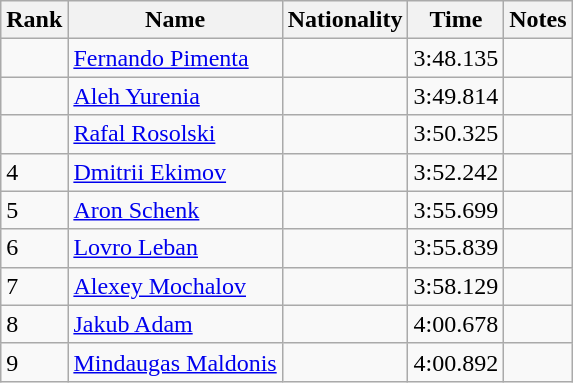<table class="wikitable">
<tr>
<th>Rank</th>
<th>Name</th>
<th>Nationality</th>
<th>Time</th>
<th>Notes</th>
</tr>
<tr>
<td></td>
<td><a href='#'>Fernando Pimenta</a></td>
<td></td>
<td>3:48.135</td>
<td></td>
</tr>
<tr>
<td></td>
<td><a href='#'>Aleh Yurenia</a></td>
<td></td>
<td>3:49.814</td>
<td></td>
</tr>
<tr>
<td></td>
<td><a href='#'>Rafal Rosolski</a></td>
<td></td>
<td>3:50.325</td>
<td></td>
</tr>
<tr>
<td>4</td>
<td><a href='#'>Dmitrii Ekimov</a></td>
<td></td>
<td>3:52.242</td>
<td></td>
</tr>
<tr>
<td>5</td>
<td><a href='#'>Aron Schenk</a></td>
<td></td>
<td>3:55.699</td>
<td></td>
</tr>
<tr>
<td>6</td>
<td><a href='#'>Lovro Leban</a></td>
<td></td>
<td>3:55.839</td>
<td></td>
</tr>
<tr>
<td>7</td>
<td><a href='#'>Alexey Mochalov</a></td>
<td></td>
<td>3:58.129</td>
<td></td>
</tr>
<tr>
<td>8</td>
<td><a href='#'>Jakub Adam</a></td>
<td></td>
<td>4:00.678</td>
<td></td>
</tr>
<tr>
<td>9</td>
<td><a href='#'>Mindaugas Maldonis</a></td>
<td></td>
<td>4:00.892</td>
<td></td>
</tr>
</table>
